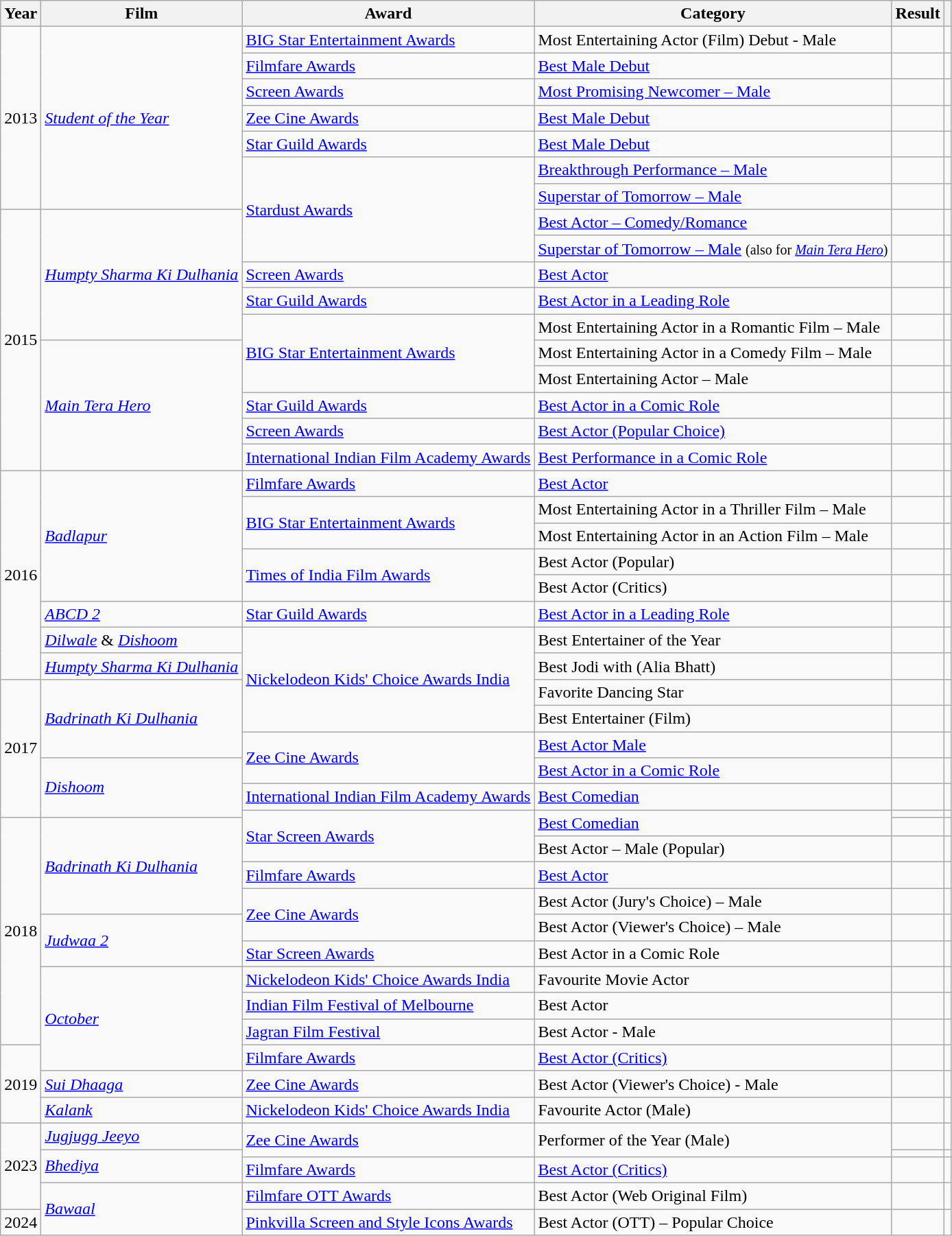<table class="wikitable">
<tr>
<th>Year</th>
<th>Film</th>
<th>Award</th>
<th>Category</th>
<th>Result</th>
<th></th>
</tr>
<tr>
<td rowspan="7">2013</td>
<td rowspan="7"><em><a href='#'>Student of the Year</a></em></td>
<td><a href='#'>BIG Star Entertainment Awards</a></td>
<td>Most Entertaining Actor (Film) Debut - Male</td>
<td></td>
<td></td>
</tr>
<tr>
<td><a href='#'>Filmfare Awards</a></td>
<td><a href='#'>Best Male Debut</a></td>
<td></td>
<td></td>
</tr>
<tr>
<td><a href='#'>Screen Awards</a></td>
<td><a href='#'>Most Promising Newcomer – Male</a></td>
<td></td>
<td></td>
</tr>
<tr>
<td><a href='#'>Zee Cine Awards</a></td>
<td><a href='#'>Best Male Debut</a></td>
<td></td>
<td></td>
</tr>
<tr>
<td><a href='#'>Star Guild Awards</a></td>
<td><a href='#'>Best Male Debut</a></td>
<td></td>
<td></td>
</tr>
<tr>
<td rowspan="4"><a href='#'>Stardust Awards</a></td>
<td><a href='#'>Breakthrough Performance – Male</a></td>
<td></td>
<td></td>
</tr>
<tr>
<td><a href='#'>Superstar of Tomorrow – Male</a></td>
<td></td>
<td></td>
</tr>
<tr>
<td rowspan="10">2015</td>
<td rowspan="5"><em><a href='#'>Humpty Sharma Ki Dulhania</a></em></td>
<td><a href='#'>Best Actor – Comedy/Romance</a></td>
<td></td>
<td></td>
</tr>
<tr>
<td><a href='#'>Superstar of Tomorrow – Male</a> <small>(also for <em><a href='#'>Main Tera Hero</a></em>)</small></td>
<td></td>
<td></td>
</tr>
<tr>
<td><a href='#'>Screen Awards</a></td>
<td><a href='#'>Best Actor</a></td>
<td></td>
<td></td>
</tr>
<tr>
<td><a href='#'>Star Guild Awards</a></td>
<td><a href='#'>Best Actor in a Leading Role</a></td>
<td></td>
<td></td>
</tr>
<tr>
<td rowspan="3"><a href='#'>BIG Star Entertainment Awards</a></td>
<td>Most Entertaining Actor in a Romantic Film – Male</td>
<td></td>
<td></td>
</tr>
<tr>
<td rowspan="5"><em><a href='#'>Main Tera Hero</a></em></td>
<td>Most Entertaining Actor in a Comedy Film – Male</td>
<td></td>
<td></td>
</tr>
<tr>
<td>Most Entertaining Actor – Male</td>
<td></td>
<td></td>
</tr>
<tr>
<td><a href='#'>Star Guild Awards</a></td>
<td><a href='#'>Best Actor in a Comic Role</a></td>
<td></td>
<td></td>
</tr>
<tr>
<td><a href='#'>Screen Awards</a></td>
<td><a href='#'>Best Actor (Popular Choice)</a></td>
<td></td>
<td></td>
</tr>
<tr>
<td><a href='#'>International Indian Film Academy Awards</a></td>
<td><a href='#'>Best Performance in a Comic Role</a></td>
<td></td>
<td></td>
</tr>
<tr>
<td rowspan="8">2016</td>
<td rowspan="5"><em><a href='#'>Badlapur</a></em></td>
<td><a href='#'>Filmfare Awards</a></td>
<td><a href='#'>Best Actor</a></td>
<td></td>
<td></td>
</tr>
<tr>
<td rowspan="2"><a href='#'>BIG Star Entertainment Awards</a></td>
<td>Most Entertaining Actor in a Thriller Film – Male</td>
<td></td>
<td></td>
</tr>
<tr>
<td>Most Entertaining Actor in an Action Film – Male</td>
<td></td>
<td></td>
</tr>
<tr>
<td rowspan="2"><a href='#'>Times of India Film Awards</a></td>
<td>Best Actor (Popular)</td>
<td></td>
<td></td>
</tr>
<tr>
<td>Best Actor (Critics)</td>
<td></td>
<td></td>
</tr>
<tr>
<td><em><a href='#'>ABCD 2</a> </em></td>
<td><a href='#'>Star Guild Awards</a></td>
<td><a href='#'>Best Actor in a Leading Role</a></td>
<td></td>
<td></td>
</tr>
<tr>
<td><em><a href='#'>Dilwale</a></em> & <em><a href='#'>Dishoom</a></em></td>
<td rowspan="4"><a href='#'>Nickelodeon Kids' Choice Awards India</a></td>
<td>Best Entertainer of the Year</td>
<td></td>
<td></td>
</tr>
<tr>
<td><em><a href='#'>Humpty Sharma Ki Dulhania</a></em></td>
<td>Best Jodi with (Alia Bhatt)</td>
<td></td>
<td></td>
</tr>
<tr>
<td rowspan="6">2017</td>
<td rowspan="3"><em><a href='#'>Badrinath Ki Dulhania</a></em></td>
<td>Favorite Dancing Star</td>
<td></td>
<td></td>
</tr>
<tr>
<td>Best Entertainer (Film)</td>
<td></td>
<td></td>
</tr>
<tr>
<td rowspan="2"><a href='#'>Zee Cine Awards</a></td>
<td><a href='#'>Best Actor Male</a></td>
<td></td>
<td></td>
</tr>
<tr>
<td rowspan="3"><em><a href='#'>Dishoom</a></em></td>
<td><a href='#'>Best Actor in a Comic Role</a></td>
<td></td>
<td></td>
</tr>
<tr>
<td><a href='#'>International Indian Film Academy Awards</a></td>
<td><a href='#'>Best Comedian</a></td>
<td></td>
<td></td>
</tr>
<tr>
<td rowspan="3"><a href='#'>Star Screen Awards</a></td>
<td rowspan="2"><a href='#'>Best Comedian</a></td>
<td></td>
<td></td>
</tr>
<tr>
<td rowspan="9">2018</td>
<td rowspan="4"><em><a href='#'>Badrinath Ki Dulhania</a></em></td>
<td></td>
<td></td>
</tr>
<tr>
<td>Best Actor – Male (Popular)</td>
<td></td>
</tr>
<tr>
<td><a href='#'>Filmfare Awards</a></td>
<td><a href='#'>Best Actor</a></td>
<td></td>
<td></td>
</tr>
<tr>
<td rowspan="2"><a href='#'>Zee Cine Awards</a></td>
<td>Best Actor (Jury's Choice) – Male</td>
<td></td>
<td></td>
</tr>
<tr>
<td rowspan="2"><em><a href='#'>Judwaa 2</a></em></td>
<td>Best Actor (Viewer's Choice) – Male</td>
<td></td>
<td></td>
</tr>
<tr>
<td><a href='#'>Star Screen Awards</a></td>
<td>Best Actor in a Comic Role</td>
<td></td>
</tr>
<tr>
<td rowspan="4"><em><a href='#'>October</a></em></td>
<td><a href='#'>Nickelodeon Kids' Choice Awards India</a></td>
<td>Favourite Movie Actor</td>
<td></td>
<td></td>
</tr>
<tr>
<td><a href='#'>Indian Film Festival of Melbourne</a></td>
<td>Best Actor</td>
<td></td>
<td></td>
</tr>
<tr>
<td><a href='#'>Jagran Film Festival</a></td>
<td>Best Actor - Male</td>
<td></td>
<td></td>
</tr>
<tr>
<td rowspan="3">2019</td>
<td><a href='#'>Filmfare Awards</a></td>
<td><a href='#'>Best Actor (Critics)</a></td>
<td></td>
<td></td>
</tr>
<tr>
<td><em><a href='#'>Sui Dhaaga</a></em></td>
<td><a href='#'>Zee Cine Awards</a></td>
<td>Best Actor (Viewer's Choice) - Male</td>
<td></td>
<td></td>
</tr>
<tr>
<td><em><a href='#'>Kalank</a></em></td>
<td><a href='#'>Nickelodeon Kids' Choice Awards India</a></td>
<td>Favourite Actor (Male)</td>
<td></td>
<td></td>
</tr>
<tr>
<td rowspan="4">2023</td>
<td><em><a href='#'>Jugjugg Jeeyo</a></em></td>
<td rowspan="2"><a href='#'>Zee Cine Awards</a></td>
<td rowspan="2">Performer of the Year (Male)</td>
<td></td>
<td></td>
</tr>
<tr>
<td rowspan="2"><em><a href='#'>Bhediya</a></em></td>
<td></td>
<td></td>
</tr>
<tr>
<td><a href='#'>Filmfare Awards</a></td>
<td><a href='#'>Best Actor (Critics)</a></td>
<td></td>
<td></td>
</tr>
<tr>
<td rowspan="2"><em><a href='#'>Bawaal</a></em></td>
<td><a href='#'>Filmfare OTT Awards</a></td>
<td>Best Actor (Web Original Film)</td>
<td></td>
<td></td>
</tr>
<tr>
<td>2024</td>
<td><a href='#'>Pinkvilla Screen and Style Icons Awards</a></td>
<td>Best Actor (OTT) – Popular Choice</td>
<td></td>
<td></td>
</tr>
</table>
